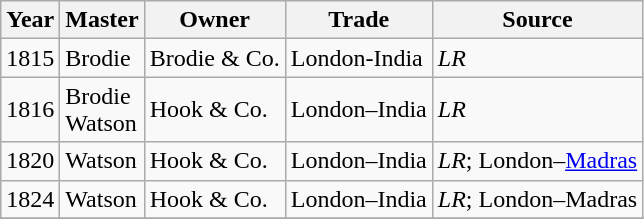<table class=" wikitable">
<tr>
<th>Year</th>
<th>Master</th>
<th>Owner</th>
<th>Trade</th>
<th>Source</th>
</tr>
<tr>
<td>1815</td>
<td>Brodie</td>
<td>Brodie & Co.</td>
<td>London-India</td>
<td><em>LR</em></td>
</tr>
<tr>
<td>1816</td>
<td>Brodie<br>Watson</td>
<td>Hook & Co.</td>
<td>London–India</td>
<td><em>LR</em></td>
</tr>
<tr>
<td>1820</td>
<td>Watson</td>
<td>Hook & Co.</td>
<td>London–India</td>
<td><em>LR</em>; London–<a href='#'>Madras</a></td>
</tr>
<tr>
<td>1824</td>
<td>Watson</td>
<td>Hook & Co.</td>
<td>London–India</td>
<td><em>LR</em>; London–Madras</td>
</tr>
<tr>
</tr>
</table>
